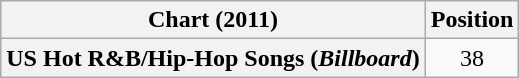<table class="wikitable plainrowheaders" style="text-align:center">
<tr>
<th scope="col">Chart (2011)</th>
<th scope="col">Position</th>
</tr>
<tr>
<th scope="row">US Hot R&B/Hip-Hop Songs (<em>Billboard</em>)</th>
<td>38</td>
</tr>
</table>
